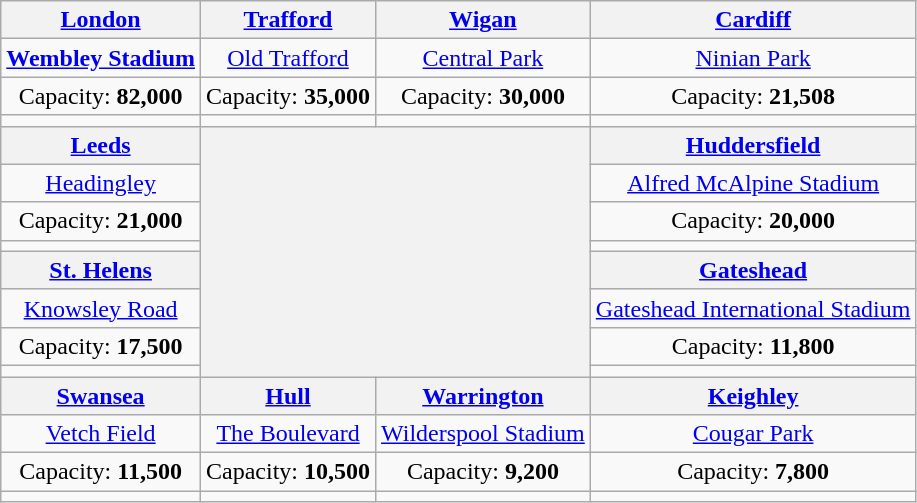<table class="wikitable" style="text-align:center">
<tr>
<th> <strong><a href='#'>London</a></strong></th>
<th> <a href='#'>Trafford</a></th>
<th> <a href='#'>Wigan</a></th>
<th> <a href='#'>Cardiff</a></th>
</tr>
<tr>
<td><strong><a href='#'>Wembley Stadium</a></strong></td>
<td><a href='#'>Old Trafford</a></td>
<td><a href='#'>Central Park</a></td>
<td><a href='#'>Ninian Park</a></td>
</tr>
<tr>
<td>Capacity: <strong>82,000</strong></td>
<td>Capacity: <strong>35,000</strong></td>
<td>Capacity: <strong>30,000</strong></td>
<td>Capacity: <strong>21,508</strong></td>
</tr>
<tr>
<td></td>
<td></td>
<td></td>
<td></td>
</tr>
<tr>
<th> <a href='#'>Leeds</a></th>
<th colspan="2" rowspan="8"><br></th>
<th> <a href='#'>Huddersfield</a></th>
</tr>
<tr>
<td><a href='#'>Headingley</a></td>
<td><a href='#'>Alfred McAlpine Stadium</a></td>
</tr>
<tr>
<td>Capacity: <strong>21,000</strong></td>
<td>Capacity: <strong>20,000</strong></td>
</tr>
<tr>
<td></td>
<td></td>
</tr>
<tr>
<th> <a href='#'>St. Helens</a></th>
<th> <a href='#'>Gateshead</a></th>
</tr>
<tr>
<td><a href='#'>Knowsley Road</a></td>
<td><a href='#'>Gateshead International Stadium</a></td>
</tr>
<tr>
<td>Capacity: <strong>17,500</strong></td>
<td>Capacity: <strong>11,800</strong></td>
</tr>
<tr>
<td></td>
<td></td>
</tr>
<tr>
<th> <a href='#'>Swansea</a></th>
<th> <a href='#'>Hull</a></th>
<th> <a href='#'>Warrington</a></th>
<th> <a href='#'>Keighley</a></th>
</tr>
<tr>
<td><a href='#'>Vetch Field</a></td>
<td><a href='#'>The Boulevard</a></td>
<td><a href='#'>Wilderspool Stadium</a></td>
<td><a href='#'>Cougar Park</a></td>
</tr>
<tr>
<td>Capacity: <strong>11,500</strong></td>
<td>Capacity: <strong>10,500</strong></td>
<td>Capacity: <strong>9,200</strong></td>
<td>Capacity: <strong>7,800</strong></td>
</tr>
<tr>
<td></td>
<td></td>
<td></td>
<td></td>
</tr>
</table>
